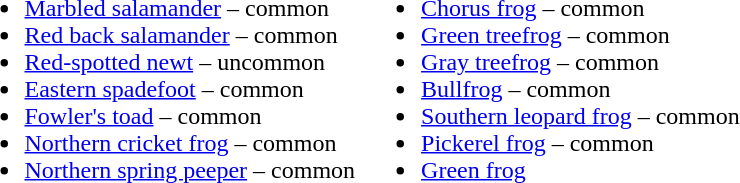<table>
<tr>
<td><br><ul><li><a href='#'>Marbled salamander</a> – common</li><li><a href='#'>Red back salamander</a> – common</li><li><a href='#'>Red-spotted newt</a> – uncommon</li><li><a href='#'>Eastern spadefoot</a> – common</li><li><a href='#'>Fowler's toad</a> – common</li><li><a href='#'>Northern cricket frog</a> – common</li><li><a href='#'>Northern spring peeper</a> – common</li></ul></td>
<td><br><ul><li><a href='#'>Chorus frog</a> – common</li><li><a href='#'>Green treefrog</a> – common</li><li><a href='#'>Gray treefrog</a> – common</li><li><a href='#'>Bullfrog</a> – common</li><li><a href='#'>Southern leopard frog</a> – common</li><li><a href='#'>Pickerel frog</a> – common</li><li><a href='#'>Green frog</a></li></ul></td>
</tr>
</table>
